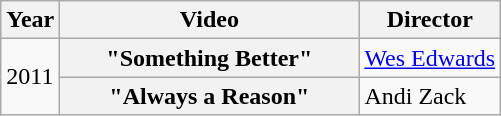<table class="wikitable plainrowheaders">
<tr>
<th>Year</th>
<th style="width:12em;">Video</th>
<th>Director</th>
</tr>
<tr>
<td rowspan="2">2011</td>
<th scope="row">"Something Better"</th>
<td><a href='#'>Wes Edwards</a></td>
</tr>
<tr>
<th scope="row">"Always a Reason"</th>
<td>Andi Zack</td>
</tr>
</table>
